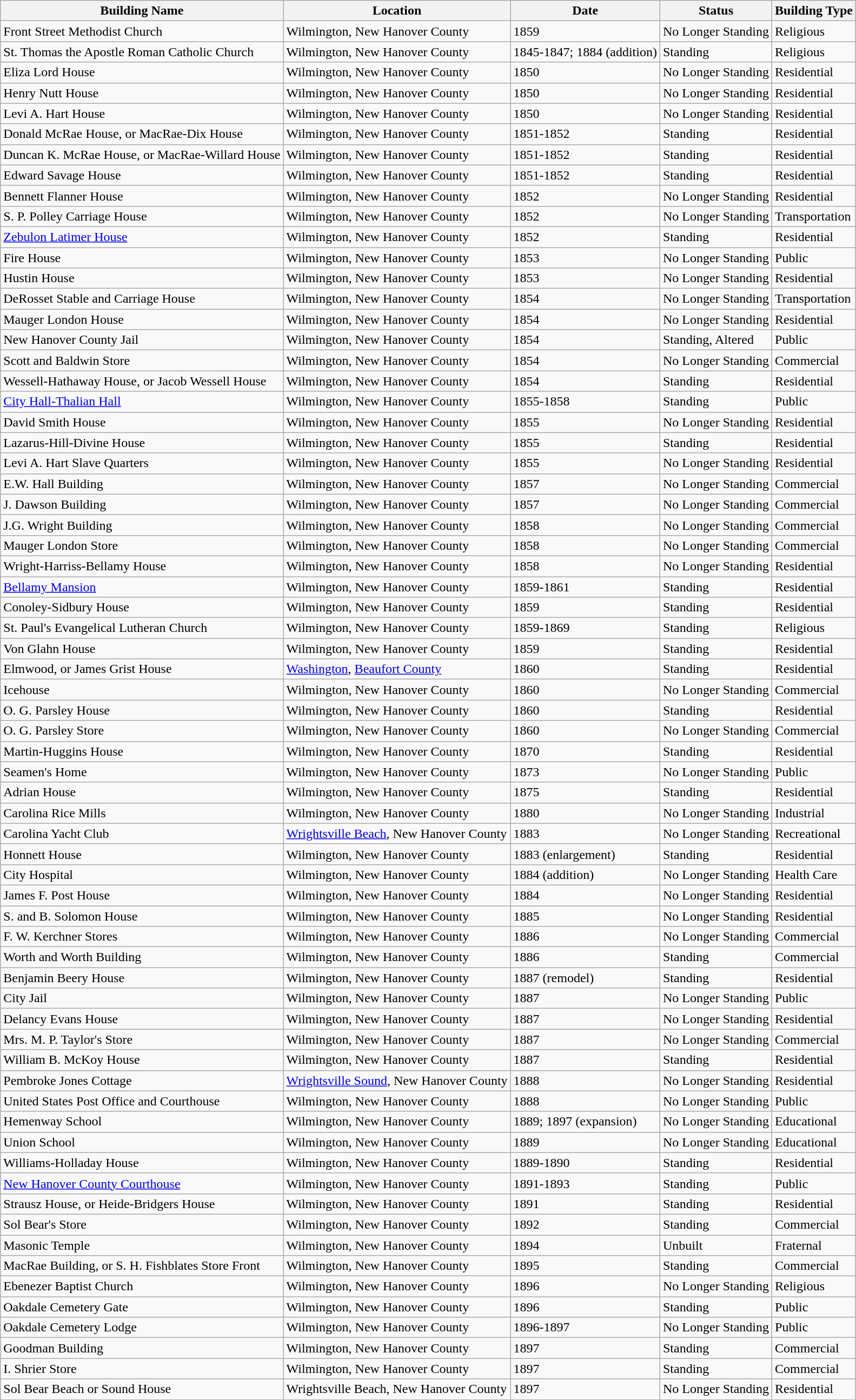<table class="wikitable">
<tr>
<th>Building Name</th>
<th>Location</th>
<th>Date</th>
<th>Status</th>
<th>Building Type</th>
</tr>
<tr>
<td>Front Street Methodist Church</td>
<td>Wilmington, New Hanover County</td>
<td>1859</td>
<td>No Longer Standing</td>
<td>Religious</td>
</tr>
<tr>
<td>St. Thomas the Apostle Roman Catholic Church</td>
<td>Wilmington, New Hanover County</td>
<td>1845-1847; 1884 (addition)</td>
<td>Standing</td>
<td>Religious</td>
</tr>
<tr>
<td>Eliza Lord House</td>
<td>Wilmington, New Hanover County</td>
<td>1850</td>
<td>No Longer Standing</td>
<td>Residential</td>
</tr>
<tr>
<td>Henry Nutt House</td>
<td>Wilmington, New Hanover County</td>
<td>1850</td>
<td>No Longer Standing</td>
<td>Residential</td>
</tr>
<tr>
<td>Levi A. Hart House</td>
<td>Wilmington, New Hanover County</td>
<td>1850</td>
<td>No Longer Standing</td>
<td>Residential</td>
</tr>
<tr>
<td>Donald McRae House, or MacRae-Dix House</td>
<td>Wilmington, New Hanover County</td>
<td>1851-1852</td>
<td>Standing</td>
<td>Residential</td>
</tr>
<tr>
<td>Duncan K. McRae House, or MacRae-Willard House</td>
<td>Wilmington, New Hanover County</td>
<td>1851-1852</td>
<td>Standing</td>
<td>Residential</td>
</tr>
<tr>
<td>Edward Savage House</td>
<td>Wilmington, New Hanover County</td>
<td>1851-1852</td>
<td>Standing</td>
<td>Residential</td>
</tr>
<tr>
<td>Bennett Flanner House</td>
<td>Wilmington, New Hanover County</td>
<td>1852</td>
<td>No Longer Standing</td>
<td>Residential</td>
</tr>
<tr>
<td>S. P. Polley Carriage House</td>
<td>Wilmington, New Hanover County</td>
<td>1852</td>
<td>No Longer Standing</td>
<td>Transportation</td>
</tr>
<tr>
<td><a href='#'>Zebulon Latimer House</a></td>
<td>Wilmington, New Hanover County</td>
<td>1852</td>
<td>Standing</td>
<td>Residential</td>
</tr>
<tr>
<td>Fire House</td>
<td>Wilmington, New Hanover County</td>
<td>1853</td>
<td>No Longer Standing</td>
<td>Public</td>
</tr>
<tr>
<td>Hustin House</td>
<td>Wilmington, New Hanover County</td>
<td>1853</td>
<td>No Longer Standing</td>
<td>Residential</td>
</tr>
<tr>
<td>DeRosset Stable and Carriage House</td>
<td>Wilmington, New Hanover County</td>
<td>1854</td>
<td>No Longer Standing</td>
<td>Transportation</td>
</tr>
<tr>
<td>Mauger London House</td>
<td>Wilmington, New Hanover County</td>
<td>1854</td>
<td>No Longer Standing</td>
<td>Residential</td>
</tr>
<tr>
<td>New Hanover County Jail</td>
<td>Wilmington, New Hanover County</td>
<td>1854</td>
<td>Standing, Altered</td>
<td>Public</td>
</tr>
<tr>
<td>Scott and Baldwin Store</td>
<td>Wilmington, New Hanover County</td>
<td>1854</td>
<td>No Longer Standing</td>
<td>Commercial</td>
</tr>
<tr>
<td>Wessell-Hathaway House, or Jacob Wessell House</td>
<td>Wilmington, New Hanover County</td>
<td>1854</td>
<td>Standing</td>
<td>Residential</td>
</tr>
<tr>
<td><a href='#'>City Hall-Thalian Hall</a></td>
<td>Wilmington, New Hanover County</td>
<td>1855-1858</td>
<td>Standing</td>
<td>Public</td>
</tr>
<tr>
<td>David Smith House</td>
<td>Wilmington, New Hanover County</td>
<td>1855</td>
<td>No Longer Standing</td>
<td>Residential</td>
</tr>
<tr>
<td>Lazarus-Hill-Divine House</td>
<td>Wilmington, New Hanover County</td>
<td>1855</td>
<td>Standing</td>
<td>Residential</td>
</tr>
<tr>
<td>Levi A. Hart Slave Quarters</td>
<td>Wilmington, New Hanover County</td>
<td>1855</td>
<td>No Longer Standing</td>
<td>Residential</td>
</tr>
<tr>
<td>E.W. Hall Building</td>
<td>Wilmington, New Hanover County</td>
<td>1857</td>
<td>No Longer Standing</td>
<td>Commercial</td>
</tr>
<tr>
<td>J. Dawson Building</td>
<td>Wilmington, New Hanover County</td>
<td>1857</td>
<td>No Longer Standing</td>
<td>Commercial</td>
</tr>
<tr>
<td>J.G. Wright Building</td>
<td>Wilmington, New Hanover County</td>
<td>1858</td>
<td>No Longer Standing</td>
<td>Commercial</td>
</tr>
<tr>
<td>Mauger London Store</td>
<td>Wilmington, New Hanover County</td>
<td>1858</td>
<td>No Longer Standing</td>
<td>Commercial</td>
</tr>
<tr>
<td>Wright-Harriss-Bellamy House</td>
<td>Wilmington, New Hanover County</td>
<td>1858</td>
<td>No Longer Standing</td>
<td>Residential</td>
</tr>
<tr>
<td><a href='#'>Bellamy Mansion</a></td>
<td>Wilmington, New Hanover County</td>
<td>1859-1861</td>
<td>Standing</td>
<td>Residential</td>
</tr>
<tr>
<td>Conoley-Sidbury House</td>
<td>Wilmington, New Hanover County</td>
<td>1859</td>
<td>Standing</td>
<td>Residential</td>
</tr>
<tr>
<td>St. Paul's Evangelical Lutheran Church</td>
<td>Wilmington, New Hanover County</td>
<td>1859-1869</td>
<td>Standing</td>
<td>Religious</td>
</tr>
<tr>
<td>Von Glahn House</td>
<td>Wilmington, New Hanover County</td>
<td>1859</td>
<td>Standing</td>
<td>Residential</td>
</tr>
<tr>
<td>Elmwood, or James Grist House</td>
<td><a href='#'>Washington</a>, <a href='#'>Beaufort County</a></td>
<td>1860</td>
<td>Standing</td>
<td>Residential</td>
</tr>
<tr>
<td>Icehouse</td>
<td>Wilmington, New Hanover County</td>
<td>1860</td>
<td>No Longer Standing</td>
<td>Commercial</td>
</tr>
<tr>
<td>O. G. Parsley House</td>
<td>Wilmington, New Hanover County</td>
<td>1860</td>
<td>Standing</td>
<td>Residential</td>
</tr>
<tr>
<td>O. G. Parsley Store</td>
<td>Wilmington, New Hanover County</td>
<td>1860</td>
<td>No Longer Standing</td>
<td>Commercial</td>
</tr>
<tr>
<td>Martin-Huggins House</td>
<td>Wilmington, New Hanover County</td>
<td>1870</td>
<td>Standing</td>
<td>Residential</td>
</tr>
<tr>
<td>Seamen's Home</td>
<td>Wilmington, New Hanover County</td>
<td>1873</td>
<td>No Longer Standing</td>
<td>Public</td>
</tr>
<tr>
<td>Adrian House</td>
<td>Wilmington, New Hanover County</td>
<td>1875</td>
<td>Standing</td>
<td>Residential</td>
</tr>
<tr>
<td>Carolina Rice Mills</td>
<td>Wilmington, New Hanover County</td>
<td>1880</td>
<td>No Longer Standing</td>
<td>Industrial</td>
</tr>
<tr>
<td>Carolina Yacht Club</td>
<td><a href='#'>Wrightsville Beach</a>, New Hanover County</td>
<td>1883</td>
<td>No Longer Standing</td>
<td>Recreational</td>
</tr>
<tr>
<td>Honnett House</td>
<td>Wilmington, New Hanover County</td>
<td>1883 (enlargement)</td>
<td>Standing</td>
<td>Residential</td>
</tr>
<tr>
<td>City Hospital</td>
<td>Wilmington, New Hanover County</td>
<td>1884 (addition)</td>
<td>No Longer Standing</td>
<td>Health Care</td>
</tr>
<tr>
<td>James F. Post House</td>
<td>Wilmington, New Hanover County</td>
<td>1884</td>
<td>No Longer Standing</td>
<td>Residential</td>
</tr>
<tr>
<td>S. and B. Solomon House</td>
<td>Wilmington, New Hanover County</td>
<td>1885</td>
<td>No Longer Standing</td>
<td>Residential</td>
</tr>
<tr>
<td>F. W. Kerchner Stores</td>
<td>Wilmington, New Hanover County</td>
<td>1886</td>
<td>No Longer Standing</td>
<td>Commercial</td>
</tr>
<tr>
<td>Worth and Worth Building</td>
<td>Wilmington, New Hanover County</td>
<td>1886</td>
<td>Standing</td>
<td>Commercial</td>
</tr>
<tr>
<td>Benjamin Beery House</td>
<td>Wilmington, New Hanover County</td>
<td>1887 (remodel)</td>
<td>Standing</td>
<td>Residential</td>
</tr>
<tr>
<td>City Jail</td>
<td>Wilmington, New Hanover County</td>
<td>1887</td>
<td>No Longer Standing</td>
<td>Public</td>
</tr>
<tr>
<td>Delancy Evans House</td>
<td>Wilmington, New Hanover County</td>
<td>1887</td>
<td>No Longer Standing</td>
<td>Residential</td>
</tr>
<tr>
<td>Mrs. M. P. Taylor's Store</td>
<td>Wilmington, New Hanover County</td>
<td>1887</td>
<td>No Longer Standing</td>
<td>Commercial</td>
</tr>
<tr>
<td>William B. McKoy House</td>
<td>Wilmington, New Hanover County</td>
<td>1887</td>
<td>Standing</td>
<td>Residential</td>
</tr>
<tr>
<td>Pembroke Jones Cottage</td>
<td><a href='#'>Wrightsville Sound</a>, New Hanover County</td>
<td>1888</td>
<td>No Longer Standing</td>
<td>Residential</td>
</tr>
<tr>
<td>United States Post Office and Courthouse</td>
<td>Wilmington, New Hanover County</td>
<td>1888</td>
<td>No Longer Standing</td>
<td>Public</td>
</tr>
<tr>
<td>Hemenway School</td>
<td>Wilmington, New Hanover County</td>
<td>1889; 1897 (expansion)</td>
<td>No Longer Standing</td>
<td>Educational</td>
</tr>
<tr>
<td>Union School</td>
<td>Wilmington, New Hanover County</td>
<td>1889</td>
<td>No Longer Standing</td>
<td>Educational</td>
</tr>
<tr>
<td>Williams-Holladay House</td>
<td>Wilmington, New Hanover County</td>
<td>1889-1890</td>
<td>Standing</td>
<td>Residential</td>
</tr>
<tr>
<td><a href='#'>New Hanover County Courthouse</a></td>
<td>Wilmington, New Hanover County</td>
<td>1891-1893</td>
<td>Standing</td>
<td>Public</td>
</tr>
<tr>
<td>Strausz House, or Heide-Bridgers House</td>
<td>Wilmington, New Hanover County</td>
<td>1891</td>
<td>Standing</td>
<td>Residential</td>
</tr>
<tr>
<td>Sol Bear's Store</td>
<td>Wilmington, New Hanover County</td>
<td>1892</td>
<td>Standing</td>
<td>Commercial</td>
</tr>
<tr>
<td>Masonic Temple</td>
<td>Wilmington, New Hanover County</td>
<td>1894</td>
<td>Unbuilt</td>
<td>Fraternal</td>
</tr>
<tr>
<td>MacRae Building, or S. H. Fishblates Store Front</td>
<td>Wilmington, New Hanover County</td>
<td>1895</td>
<td>Standing</td>
<td>Commercial</td>
</tr>
<tr>
<td>Ebenezer Baptist Church</td>
<td>Wilmington, New Hanover County</td>
<td>1896</td>
<td>No Longer Standing</td>
<td>Religious</td>
</tr>
<tr>
<td>Oakdale Cemetery Gate</td>
<td>Wilmington, New Hanover County</td>
<td>1896</td>
<td>Standing</td>
<td>Public</td>
</tr>
<tr>
<td>Oakdale Cemetery Lodge</td>
<td>Wilmington, New Hanover County</td>
<td>1896-1897</td>
<td>No Longer Standing</td>
<td>Public</td>
</tr>
<tr>
<td>Goodman Building</td>
<td>Wilmington, New Hanover County</td>
<td>1897</td>
<td>Standing</td>
<td>Commercial</td>
</tr>
<tr>
<td>I. Shrier Store</td>
<td>Wilmington, New Hanover County</td>
<td>1897</td>
<td>Standing</td>
<td>Commercial</td>
</tr>
<tr>
<td>Sol Bear Beach or Sound House</td>
<td>Wrightsville Beach, New Hanover County</td>
<td>1897</td>
<td>No Longer Standing</td>
<td>Residential</td>
</tr>
</table>
